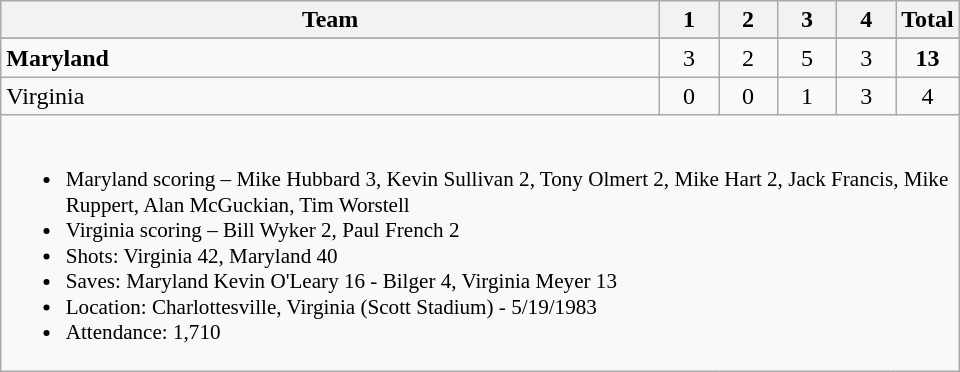<table class="wikitable" style="text-align:center; max-width:40em">
<tr>
<th>Team</th>
<th style="width:2em">1</th>
<th style="width:2em">2</th>
<th style="width:2em">3</th>
<th style="width:2em">4</th>
<th style="width:2em">Total</th>
</tr>
<tr>
</tr>
<tr>
<td style="text-align:left"><strong>Maryland</strong></td>
<td>3</td>
<td>2</td>
<td>5</td>
<td>3</td>
<td><strong>13</strong></td>
</tr>
<tr>
<td style="text-align:left">Virginia</td>
<td>0</td>
<td>0</td>
<td>1</td>
<td>3</td>
<td>4</td>
</tr>
<tr>
<td colspan=6 style="text-align:left; font-size:88%;"><br><ul><li>Maryland scoring – Mike Hubbard 3, Kevin Sullivan 2, Tony Olmert 2, Mike Hart 2, Jack Francis, Mike Ruppert, Alan McGuckian, Tim Worstell</li><li>Virginia scoring – Bill Wyker 2, Paul French 2</li><li>Shots: Virginia 42, Maryland 40</li><li>Saves: Maryland Kevin O'Leary 16 - Bilger 4, Virginia Meyer 13</li><li>Location: Charlottesville, Virginia (Scott Stadium) - 5/19/1983</li><li>Attendance: 1,710</li></ul></td>
</tr>
</table>
